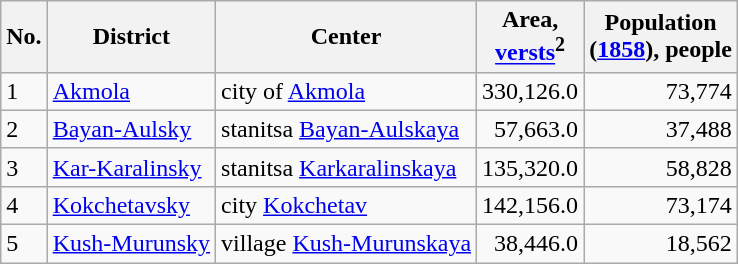<table class="wikitable">
<tr>
<th>No.</th>
<th>District</th>
<th>Center</th>
<th>Area, <br> <a href='#'>versts</a><sup>2</sup></th>
<th>Population<br> (<a href='#'>1858</a>), people</th>
</tr>
<tr>
<td>1</td>
<td><a href='#'>Akmola</a></td>
<td>city of <a href='#'>Akmola</a></td>
<td style="text-align:right">330,126.0</td>
<td style="text-align:right">73,774</td>
</tr>
<tr>
<td>2</td>
<td><a href='#'>Bayan-Aulsky</a></td>
<td>stanitsa <a href='#'>Bayan-Aulskaya</a></td>
<td style="text-align:right">57,663.0</td>
<td style="text-align:right">37,488</td>
</tr>
<tr>
<td>3</td>
<td><a href='#'>Kar-Karalinsky</a></td>
<td>stanitsa <a href='#'>Karkaralinskaya</a></td>
<td style="text-align:right">135,320.0</td>
<td style="text-align:right">58,828</td>
</tr>
<tr>
<td>4</td>
<td><a href='#'>Kokchetavsky</a></td>
<td>city <a href='#'>Kokchetav</a></td>
<td style="text-align:right">142,156.0</td>
<td style="text-align:right">73,174</td>
</tr>
<tr>
<td>5</td>
<td><a href='#'>Kush-Murunsky</a></td>
<td>village <a href='#'>Kush-Murunskaya</a></td>
<td style="text-align:right">38,446.0</td>
<td style="text-align:right">18,562</td>
</tr>
</table>
